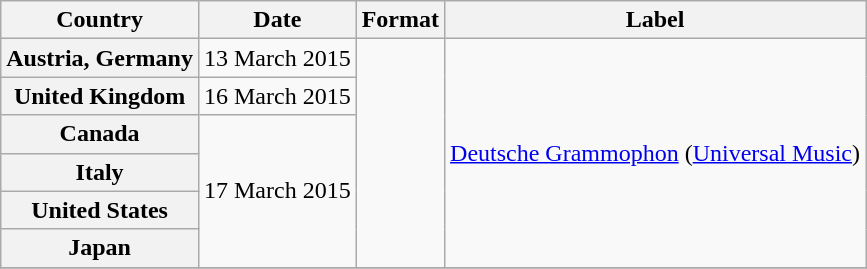<table class="wikitable plainrowheaders">
<tr>
<th scope="col">Country</th>
<th scope="col">Date</th>
<th scope="col">Format</th>
<th scope="col">Label</th>
</tr>
<tr>
<th scope="row">Austria, Germany</th>
<td>13 March 2015</td>
<td rowspan="6"></td>
<td rowspan="6"><a href='#'>Deutsche Grammophon</a> (<a href='#'>Universal Music</a>)</td>
</tr>
<tr>
<th scope="row">United Kingdom</th>
<td>16 March 2015</td>
</tr>
<tr>
<th scope="row">Canada</th>
<td rowspan="4">17 March 2015</td>
</tr>
<tr>
<th scope="row">Italy</th>
</tr>
<tr>
<th scope="row">United States</th>
</tr>
<tr>
<th scope="row">Japan</th>
</tr>
<tr>
</tr>
</table>
